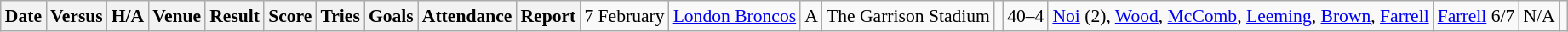<table class="wikitable defaultleft col3center col6center col9right" style="font-size:90%;">
<tr>
<th>Date</th>
<th>Versus</th>
<th>H/A</th>
<th>Venue</th>
<th>Result</th>
<th>Score</th>
<th>Tries</th>
<th>Goals</th>
<th>Attendance</th>
<th>Report</th>
<td>7 February</td>
<td> <a href='#'>London Broncos</a></td>
<td>A</td>
<td>The Garrison Stadium</td>
<td></td>
<td>40–4</td>
<td><a href='#'>Noi</a> (2), <a href='#'>Wood</a>, <a href='#'>McComb</a>, <a href='#'>Leeming</a>, <a href='#'>Brown</a>, <a href='#'>Farrell</a></td>
<td><a href='#'>Farrell</a> 6/7</td>
<td>N/A</td>
<td></td>
</tr>
</table>
